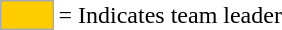<table>
<tr>
<td style="background-color:#FFCC00; border:1px solid #aaaaaa; width:2em;"></td>
<td>= Indicates team leader</td>
</tr>
</table>
